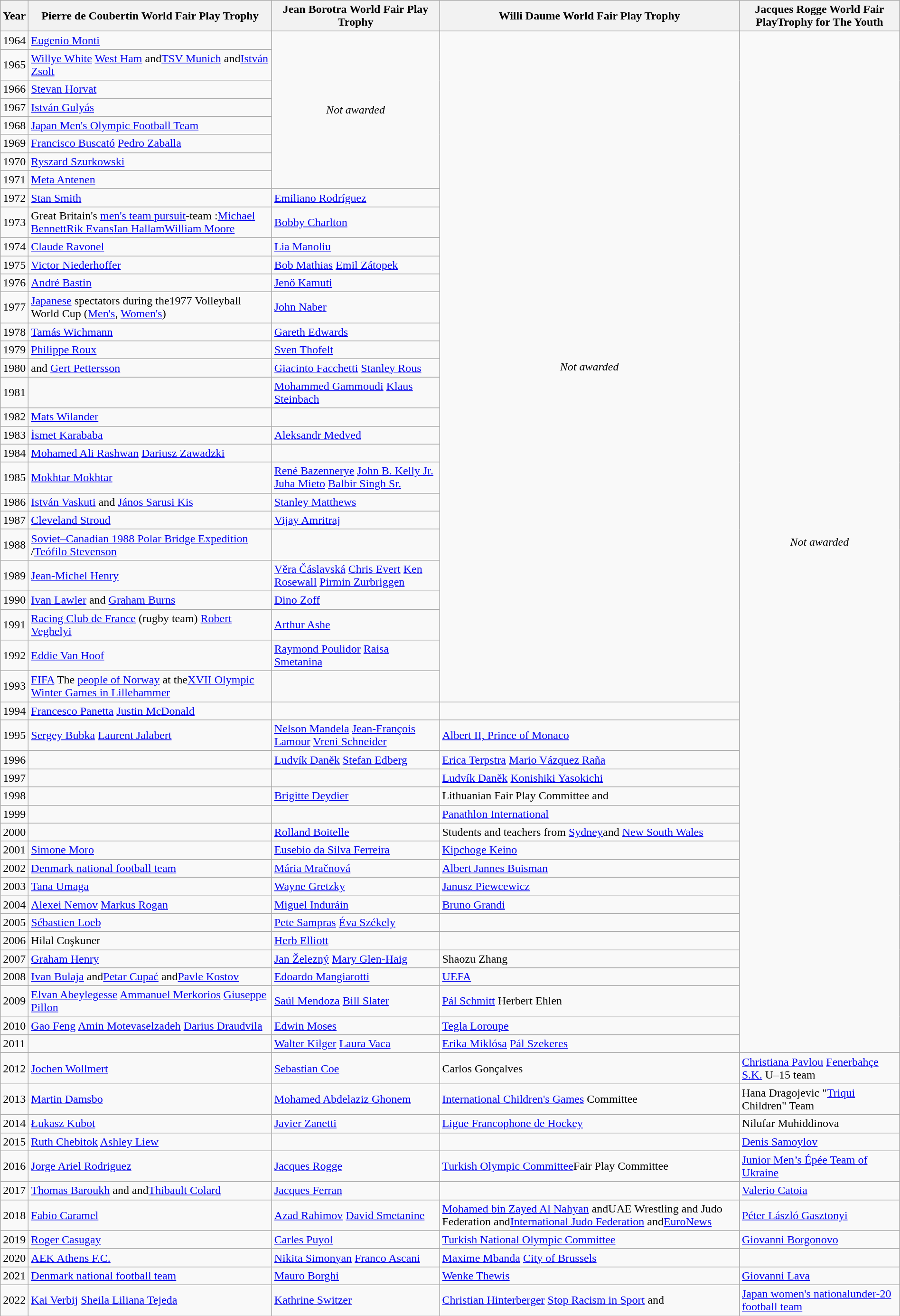<table class="wikitable" style="margin: 1em auto;">
<tr>
<th>Year</th>
<th>Pierre de Coubertin World Fair Play Trophy</th>
<th>Jean Borotra World Fair Play Trophy</th>
<th>Willi Daume World Fair Play Trophy</th>
<th>Jacques Rogge World Fair PlayTrophy for The Youth</th>
</tr>
<tr>
<td align=left>1964</td>
<td align=left><a href='#'>Eugenio Monti</a> </td>
<td rowspan=8, align=center><em>Not awarded</em></td>
<td rowspan=30, align=center><em>Not awarded</em></td>
<td rowspan=48, align=center><em>Not awarded</em></td>
</tr>
<tr>
<td align=left>1965</td>
<td align=left><a href='#'>Willye White</a> <a href='#'>West Ham</a>  and<a href='#'>TSV Munich</a>  and<a href='#'>István Zsolt</a> </td>
</tr>
<tr>
<td align=left>1966</td>
<td align=left><a href='#'>Stevan Horvat</a> </td>
</tr>
<tr>
<td align=left>1967</td>
<td align=left><a href='#'>István Gulyás</a> </td>
</tr>
<tr>
<td align=left>1968</td>
<td align=left><a href='#'>Japan Men's Olympic Football Team</a> </td>
</tr>
<tr>
<td align=left>1969</td>
<td align=left><a href='#'>Francisco Buscató</a> <a href='#'>Pedro Zaballa</a> </td>
</tr>
<tr>
<td align=left>1970</td>
<td align=left><a href='#'>Ryszard Szurkowski</a> </td>
</tr>
<tr>
<td align=left>1971</td>
<td align=left><a href='#'>Meta Antenen</a> </td>
</tr>
<tr>
<td align=left>1972</td>
<td align=left><a href='#'>Stan Smith</a> </td>
<td align=left><a href='#'>Emiliano Rodríguez</a> </td>
</tr>
<tr>
<td align=left>1973</td>
<td align=left>Great Britain's <a href='#'>men's team pursuit</a>-team :<a href='#'>Michael Bennett</a><a href='#'>Rik Evans</a><a href='#'>Ian Hallam</a><a href='#'>William Moore</a></td>
<td align=left><a href='#'>Bobby Charlton</a> </td>
</tr>
<tr>
<td align=left>1974</td>
<td align=left><a href='#'>Claude Ravonel</a> </td>
<td align=left><a href='#'>Lia Manoliu</a> </td>
</tr>
<tr>
<td align=left>1975</td>
<td align=left><a href='#'>Victor Niederhoffer</a> </td>
<td align=left><a href='#'>Bob Mathias</a> <a href='#'>Emil Zátopek</a> </td>
</tr>
<tr>
<td align=left>1976</td>
<td align=left><a href='#'>André Bastin</a> </td>
<td align=left><a href='#'>Jenő Kamuti</a> </td>
</tr>
<tr>
<td align=left>1977</td>
<td align=left><a href='#'>Japanese</a> spectators during the1977 Volleyball World Cup (<a href='#'>Men's</a>, <a href='#'>Women's</a>) </td>
<td align=left> <a href='#'>John Naber</a> </td>
</tr>
<tr>
<td align=left>1978</td>
<td align=left><a href='#'>Tamás Wichmann</a> </td>
<td align=left><a href='#'>Gareth Edwards</a> </td>
</tr>
<tr>
<td align=left>1979</td>
<td align=left><a href='#'>Philippe Roux</a> </td>
<td align=left><a href='#'>Sven Thofelt</a> </td>
</tr>
<tr>
<td align=left>1980</td>
<td align=left> and <a href='#'>Gert Pettersson</a> </td>
<td align=left><a href='#'>Giacinto Facchetti</a> <a href='#'>Stanley Rous</a> </td>
</tr>
<tr>
<td align=left>1981</td>
<td></td>
<td align=left><a href='#'>Mohammed Gammoudi</a> <a href='#'>Klaus Steinbach</a> </td>
</tr>
<tr>
<td align=left>1982</td>
<td align=left><a href='#'>Mats Wilander</a> </td>
<td></td>
</tr>
<tr>
<td align=left>1983</td>
<td align=left><a href='#'>İsmet Karababa</a> </td>
<td align=left><a href='#'>Aleksandr Medved</a> </td>
</tr>
<tr>
<td align=left>1984</td>
<td align=left><a href='#'>Mohamed Ali Rashwan</a> <a href='#'>Dariusz Zawadzki</a> </td>
<td></td>
</tr>
<tr>
<td align=left>1985</td>
<td align=left><a href='#'>Mokhtar Mokhtar</a> </td>
<td align=left><a href='#'>René Bazennerye</a> <a href='#'>John B. Kelly Jr.</a> <a href='#'>Juha Mieto</a> <a href='#'>Balbir Singh Sr.</a> </td>
</tr>
<tr>
<td align=left>1986</td>
<td align=left><a href='#'>István Vaskuti</a> and <a href='#'>János Sarusi Kis</a> </td>
<td align=left><a href='#'>Stanley Matthews</a> </td>
</tr>
<tr>
<td align=left>1987</td>
<td align=left><a href='#'>Cleveland Stroud</a> </td>
<td align=left><a href='#'>Vijay Amritraj</a> </td>
</tr>
<tr>
<td align=left>1988</td>
<td align=left><a href='#'>Soviet–Canadian 1988 Polar Bridge Expedition</a>  /<a href='#'>Teófilo Stevenson</a> </td>
<td></td>
</tr>
<tr>
<td align=left>1989</td>
<td align=left><a href='#'>Jean-Michel Henry</a> </td>
<td align=left><a href='#'>Věra Čáslavská</a> <a href='#'>Chris Evert</a> <a href='#'>Ken Rosewall</a> <a href='#'>Pirmin Zurbriggen</a> </td>
</tr>
<tr>
<td align=left>1990</td>
<td align=left><a href='#'>Ivan Lawler</a> and <a href='#'>Graham Burns</a> </td>
<td align=left><a href='#'>Dino Zoff</a> </td>
</tr>
<tr>
<td align=left>1991</td>
<td align=left><a href='#'>Racing Club de France</a> (rugby team) <a href='#'>Robert Veghelyi</a> </td>
<td align=left><a href='#'>Arthur Ashe</a> </td>
</tr>
<tr>
<td align=left>1992</td>
<td align=left><a href='#'>Eddie Van Hoof</a> </td>
<td align=left><a href='#'>Raymond Poulidor</a> <a href='#'>Raisa Smetanina</a></td>
</tr>
<tr>
<td align=left>1993</td>
<td align=left><a href='#'>FIFA</a> The <a href='#'>people of Norway</a> at the<a href='#'>XVII Olympic Winter Games in Lillehammer</a> </td>
<td></td>
</tr>
<tr>
<td align=left>1994</td>
<td align=left><a href='#'>Francesco Panetta</a> <a href='#'>Justin McDonald</a> </td>
<td></td>
<td align=left> </td>
</tr>
<tr>
<td align=left>1995</td>
<td align=left><a href='#'>Sergey Bubka</a> <a href='#'>Laurent Jalabert</a> </td>
<td align=left><a href='#'>Nelson Mandela</a> <a href='#'>Jean-François Lamour</a> <a href='#'>Vreni Schneider</a> </td>
<td align=left><a href='#'>Albert II, Prince of Monaco</a> </td>
</tr>
<tr>
<td align=left>1996</td>
<td></td>
<td align=left><a href='#'>Ludvík Daněk</a> <a href='#'>Stefan Edberg</a> </td>
<td align=left><a href='#'>Erica Terpstra</a> <a href='#'>Mario Vázquez Raña</a> </td>
</tr>
<tr>
<td align=left>1997</td>
<td></td>
<td></td>
<td align=left><a href='#'>Ludvík Daněk</a> <a href='#'>Konishiki Yasokichi</a> </td>
</tr>
<tr>
<td align=left>1998</td>
<td align=left> </td>
<td align=left><a href='#'>Brigitte Deydier</a> </td>
<td align=left>Lithuanian Fair Play Committee and </td>
</tr>
<tr>
<td align=left>1999</td>
<td></td>
<td></td>
<td align=left><a href='#'>Panathlon International</a></td>
</tr>
<tr>
<td align=left>2000</td>
<td></td>
<td align=left><a href='#'>Rolland Boitelle</a> </td>
<td align=left>Students and teachers from <a href='#'>Sydney</a>and <a href='#'>New South Wales</a> </td>
</tr>
<tr>
<td align=left>2001</td>
<td align=left><a href='#'>Simone Moro</a> </td>
<td align=left><a href='#'>Eusebio da Silva Ferreira</a> </td>
<td align=left><a href='#'>Kipchoge Keino</a> </td>
</tr>
<tr>
<td align=left>2002</td>
<td align=left><a href='#'>Denmark national football team</a> </td>
<td align=left><a href='#'>Mária Mračnová</a> </td>
<td align=left><a href='#'>Albert Jannes Buisman</a> </td>
</tr>
<tr>
<td align=left>2003</td>
<td align=left><a href='#'>Tana Umaga</a> </td>
<td align=left><a href='#'>Wayne Gretzky</a> </td>
<td align=left><a href='#'>Janusz Piewcewicz</a> </td>
</tr>
<tr>
<td align=left>2004</td>
<td align=left><a href='#'>Alexei Nemov</a> <a href='#'>Markus Rogan</a> </td>
<td align=left><a href='#'>Miguel Induráin</a> </td>
<td align=left><a href='#'>Bruno Grandi</a> </td>
</tr>
<tr>
<td align=left>2005</td>
<td align=left><a href='#'>Sébastien Loeb</a> </td>
<td align=left><a href='#'>Pete Sampras</a> <a href='#'>Éva Székely</a> </td>
<td></td>
</tr>
<tr>
<td align=left>2006</td>
<td align=left>Hilal Coşkuner </td>
<td align=left> <a href='#'>Herb Elliott</a> </td>
<td align=left> </td>
</tr>
<tr>
<td align=left>2007</td>
<td align=left><a href='#'>Graham Henry</a> </td>
<td align=left><a href='#'>Jan Železný</a> <a href='#'>Mary Glen-Haig</a> </td>
<td align=left>Shaozu Zhang </td>
</tr>
<tr>
<td align=left>2008</td>
<td align=left><a href='#'>Ivan Bulaja</a>  and<a href='#'>Petar Cupać</a>  and<a href='#'>Pavle Kostov</a> </td>
<td align=left><a href='#'>Edoardo Mangiarotti</a> </td>
<td align=left><a href='#'>UEFA</a></td>
</tr>
<tr>
<td align=left>2009</td>
<td align=left><a href='#'>Elvan Abeylegesse</a> <a href='#'>Ammanuel Merkorios</a> <a href='#'>Giuseppe Pillon</a> </td>
<td align=left><a href='#'>Saúl Mendoza</a> <a href='#'>Bill Slater</a> </td>
<td align=left> <a href='#'>Pál Schmitt</a> Herbert Ehlen </td>
</tr>
<tr>
<td align=left>2010</td>
<td align=left><a href='#'>Gao Feng</a> <a href='#'>Amin Motevaselzadeh</a> <a href='#'>Darius Draudvila</a> </td>
<td align=left><a href='#'>Edwin Moses</a> </td>
<td align=left><a href='#'>Tegla Loroupe</a>  </td>
</tr>
<tr>
<td align=left>2011</td>
<td align=left> </td>
<td align=left><a href='#'>Walter Kilger</a> <a href='#'>Laura Vaca</a> </td>
<td align=left><a href='#'>Erika Miklósa</a> <a href='#'>Pál Szekeres</a> </td>
</tr>
<tr>
<td align=left>2012</td>
<td align=left><a href='#'>Jochen Wollmert</a> </td>
<td align=left><a href='#'>Sebastian Coe</a> </td>
<td align=left>Carlos Gonçalves </td>
<td align=left><a href='#'>Christiana Pavlou</a> <a href='#'>Fenerbahçe S.K.</a> U–15 team </td>
</tr>
<tr>
<td align=left>2013</td>
<td align=left><a href='#'>Martin Damsbo</a> </td>
<td align=left><a href='#'>Mohamed Abdelaziz Ghonem</a> </td>
<td align=left><a href='#'>International Children's Games</a> Committee </td>
<td align=left>Hana Dragojevic "<a href='#'>Triqui</a> Children" Team </td>
</tr>
<tr>
<td align=left>2014</td>
<td align=left><a href='#'>Łukasz Kubot</a> </td>
<td align=left><a href='#'>Javier Zanetti</a> </td>
<td align=left><a href='#'>Ligue Francophone de Hockey</a> </td>
<td align=left>Nilufar Muhiddinova </td>
</tr>
<tr>
<td align=left>2015</td>
<td align=left><a href='#'>Ruth Chebitok</a> <a href='#'>Ashley Liew</a> </td>
<td></td>
<td align=left> </td>
<td align=left><a href='#'>Denis Samoylov</a> </td>
</tr>
<tr>
<td align=left>2016</td>
<td align=left><a href='#'>Jorge Ariel Rodriguez</a> </td>
<td align=left><a href='#'>Jacques Rogge</a> </td>
<td align=left><a href='#'>Turkish Olympic Committee</a>Fair Play Committee </td>
<td align=left><a href='#'>Junior Men’s Épée Team of Ukraine</a> </td>
</tr>
<tr>
<td align=left>2017</td>
<td align=left><a href='#'>Thomas Baroukh</a>  and  and<a href='#'>Thibault Colard</a> </td>
<td align=left><a href='#'>Jacques Ferran</a> </td>
<td align=left> </td>
<td align=left><a href='#'>Valerio Catoia</a> </td>
</tr>
<tr>
<td align=left>2018</td>
<td align=left> <a href='#'>Fabio Caramel</a> </td>
<td align=left><a href='#'>Azad Rahimov</a> <a href='#'>David Smetanine</a> </td>
<td align=left><a href='#'>Mohamed bin Zayed Al Nahyan</a>  andUAE Wrestling and Judo Federation  and<a href='#'>International Judo Federation</a> and<a href='#'>EuroNews</a></td>
<td align=left><a href='#'>Péter László Gasztonyi</a> </td>
</tr>
<tr>
<td align=left>2019</td>
<td align=left><a href='#'>Roger Casugay</a> </td>
<td align=left><a href='#'>Carles Puyol</a> </td>
<td align=left><a href='#'>Turkish National Olympic Committee</a> </td>
<td align=left><a href='#'>Giovanni Borgonovo</a> </td>
</tr>
<tr>
<td align=left>2020</td>
<td align=left><a href='#'>AEK Athens F.C.</a> </td>
<td align=left><a href='#'>Nikita Simonyan</a> <a href='#'>Franco Ascani</a> </td>
<td align=left><a href='#'>Maxime Mbanda</a> <a href='#'>City of Brussels</a> </td>
<td></td>
</tr>
<tr>
<td align=left>2021</td>
<td align=left><a href='#'>Denmark national football team</a> </td>
<td align=left><a href='#'>Mauro Borghi</a> </td>
<td align=left><a href='#'>Wenke Thewis</a> </td>
<td align=left><a href='#'>Giovanni Lava</a> </td>
</tr>
<tr>
<td align=left>2022</td>
<td align=left><a href='#'>Kai Verbij</a> <a href='#'>Sheila Liliana Tejeda</a> </td>
<td align=left><a href='#'>Kathrine Switzer</a> </td>
<td align=left><a href='#'>Christian Hinterberger</a> <a href='#'>Stop Racism in Sport</a>  and </td>
<td align=left><a href='#'>Japan women's nationalunder-20 football team</a> <br></td>
</tr>
</table>
